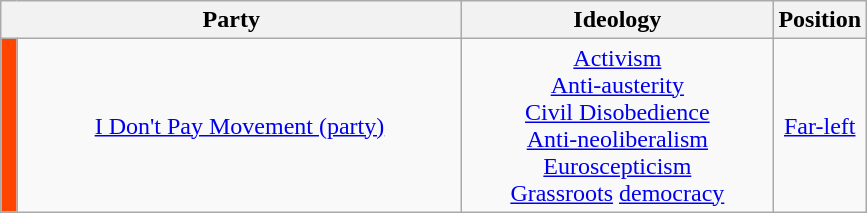<table class="wikitable" style="text-align:center" |>
<tr>
<th style="width:300px" colspan=2>Party</th>
<th style="width:200px">Ideology</th>
<th>Position</th>
</tr>
<tr>
<td bgcolor= #FF4500></td>
<td><a href='#'>I Don't Pay Movement (party)</a><br><small></small></td>
<td><span><a href='#'>Activism</a><br><a href='#'>Anti-austerity</a><br><a href='#'>Civil Disobedience</a><br><a href='#'>Anti-neoliberalism</a><br><a href='#'>Euroscepticism</a><br><a href='#'>Grassroots</a> <a href='#'>democracy</a></span></td>
<td><a href='#'>Far-left</a></td>
</tr>
</table>
